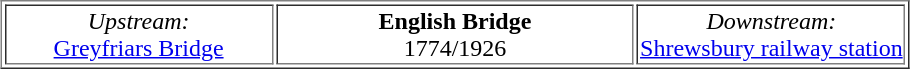<table align="center" border="1">
<tr>
<td width="30%" align="center"><em>Upstream:</em><br><a href='#'>Greyfriars Bridge</a><br></td>
<td width="40%" align="center"><strong>English Bridge</strong><br>1774/1926</td>
<td width="30%" align="center"><em>Downstream:</em><br><a href='#'>Shrewsbury railway station</a></td>
</tr>
</table>
